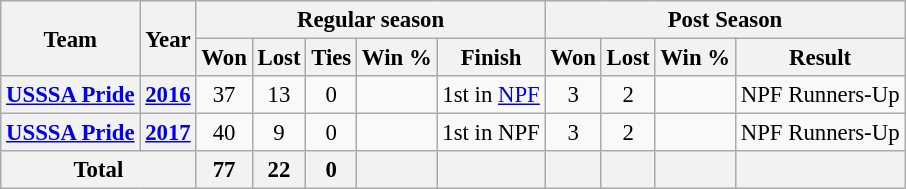<table class="wikitable" style="font-size: 95%; text-align:center;">
<tr>
<th rowspan="2">Team</th>
<th rowspan="2">Year</th>
<th colspan="5">Regular season</th>
<th colspan="4">Post Season</th>
</tr>
<tr>
<th>Won</th>
<th>Lost</th>
<th>Ties</th>
<th>Win %</th>
<th>Finish</th>
<th>Won</th>
<th>Lost</th>
<th>Win %</th>
<th>Result</th>
</tr>
<tr>
<th><a href='#'>USSSA Pride</a></th>
<th><a href='#'>2016</a></th>
<td>37</td>
<td>13</td>
<td>0</td>
<td></td>
<td>1st in <a href='#'>NPF</a></td>
<td>3</td>
<td>2</td>
<td></td>
<td>NPF Runners-Up</td>
</tr>
<tr>
<th><a href='#'>USSSA Pride</a></th>
<th><a href='#'>2017</a></th>
<td>40</td>
<td>9</td>
<td>0</td>
<td></td>
<td>1st in NPF</td>
<td>3</td>
<td>2</td>
<td></td>
<td>NPF Runners-Up</td>
</tr>
<tr>
<th colspan="2">Total</th>
<th>77</th>
<th>22</th>
<th>0</th>
<th></th>
<th></th>
<th></th>
<th></th>
<th></th>
<th></th>
</tr>
</table>
